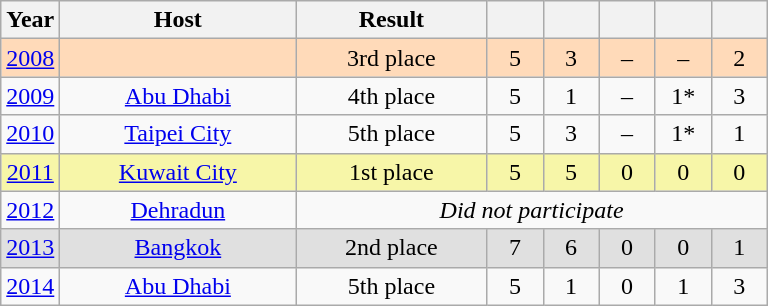<table class="wikitable" style="text-align:center">
<tr>
<th width=30>Year</th>
<th width=150>Host</th>
<th width=120>Result</th>
<th width=30></th>
<th width=30></th>
<th width=30></th>
<th width=30></th>
<th width=30></th>
</tr>
<tr style="background:#ffdab9;">
<td><a href='#'>2008</a></td>
<td></td>
<td> 3rd place</td>
<td>5</td>
<td>3</td>
<td>–</td>
<td>–</td>
<td>2</td>
</tr>
<tr>
<td><a href='#'>2009</a></td>
<td> <a href='#'>Abu Dhabi</a></td>
<td>4th place</td>
<td>5</td>
<td>1</td>
<td>–</td>
<td>1*</td>
<td>3</td>
</tr>
<tr>
<td><a href='#'>2010</a></td>
<td> <a href='#'>Taipei City</a></td>
<td>5th place</td>
<td>5</td>
<td>3</td>
<td>–</td>
<td>1*</td>
<td>1</td>
</tr>
<tr style="background:#f7f6a8;">
<td><a href='#'>2011</a></td>
<td> <a href='#'>Kuwait City</a></td>
<td> 1st place</td>
<td>5</td>
<td>5</td>
<td>0</td>
<td>0</td>
<td>0</td>
</tr>
<tr>
<td><a href='#'>2012</a></td>
<td> <a href='#'>Dehradun</a></td>
<td colspan=6><em>Did not participate</em></td>
</tr>
<tr style="background:#e0e0e0;">
<td><a href='#'>2013</a></td>
<td> <a href='#'>Bangkok</a></td>
<td> 2nd place</td>
<td>7</td>
<td>6</td>
<td>0</td>
<td>0</td>
<td>1</td>
</tr>
<tr>
<td><a href='#'>2014</a></td>
<td> <a href='#'>Abu Dhabi</a></td>
<td>5th place</td>
<td>5</td>
<td>1</td>
<td>0</td>
<td>1</td>
<td>3</td>
</tr>
</table>
